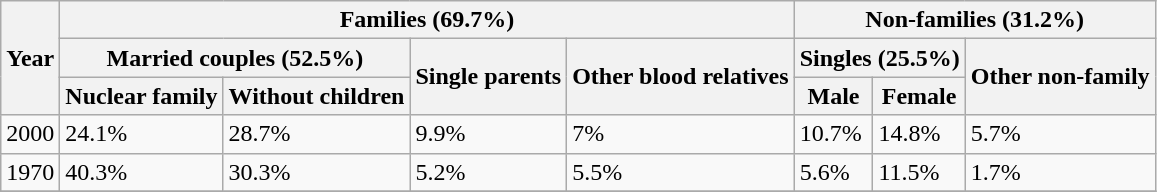<table class=wikitable>
<tr>
<th rowspan=3>Year</th>
<th colspan=4>Families (69.7%)</th>
<th colspan=3>Non-families (31.2%)</th>
</tr>
<tr>
<th colspan=2>Married couples (52.5%)</th>
<th rowspan=2>Single parents</th>
<th rowspan=2>Other blood relatives</th>
<th colspan=2>Singles (25.5%)</th>
<th rowspan=2>Other non-family</th>
</tr>
<tr>
<th>Nuclear family</th>
<th>Without children</th>
<th>Male</th>
<th>Female</th>
</tr>
<tr>
<td>2000</td>
<td>24.1%</td>
<td>28.7%</td>
<td>9.9%</td>
<td>7%</td>
<td>10.7%</td>
<td>14.8%</td>
<td>5.7%</td>
</tr>
<tr>
<td>1970</td>
<td>40.3%</td>
<td>30.3%</td>
<td>5.2%</td>
<td>5.5%</td>
<td>5.6%</td>
<td>11.5%</td>
<td>1.7%</td>
</tr>
<tr>
</tr>
</table>
